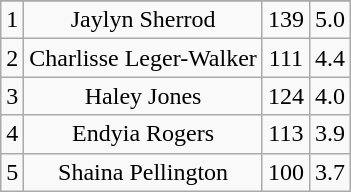<table class="wikitable sortable" style="text-align:center">
<tr>
</tr>
<tr>
<td>1</td>
<td>Jaylyn Sherrod</td>
<td>139</td>
<td>5.0</td>
</tr>
<tr>
<td>2</td>
<td>Charlisse Leger-Walker</td>
<td>111</td>
<td>4.4</td>
</tr>
<tr>
<td>3</td>
<td>Haley Jones</td>
<td>124</td>
<td>4.0</td>
</tr>
<tr>
<td>4</td>
<td>Endyia Rogers</td>
<td>113</td>
<td>3.9</td>
</tr>
<tr>
<td>5</td>
<td>Shaina Pellington</td>
<td>100</td>
<td>3.7</td>
</tr>
</table>
